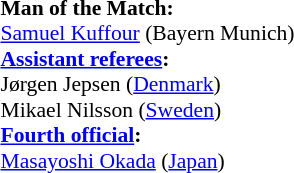<table width=100% style="font-size: 90%">
<tr>
<td><br><strong>Man of the Match:</strong>
<br><a href='#'>Samuel Kuffour</a> (Bayern Munich)<br><strong><a href='#'>Assistant referees</a>:</strong>
<br>Jørgen Jepsen (<a href='#'>Denmark</a>)
<br>Mikael Nilsson (<a href='#'>Sweden</a>)
<br><strong><a href='#'>Fourth official</a>:</strong>
<br><a href='#'>Masayoshi Okada</a> (<a href='#'>Japan</a>)</td>
</tr>
</table>
